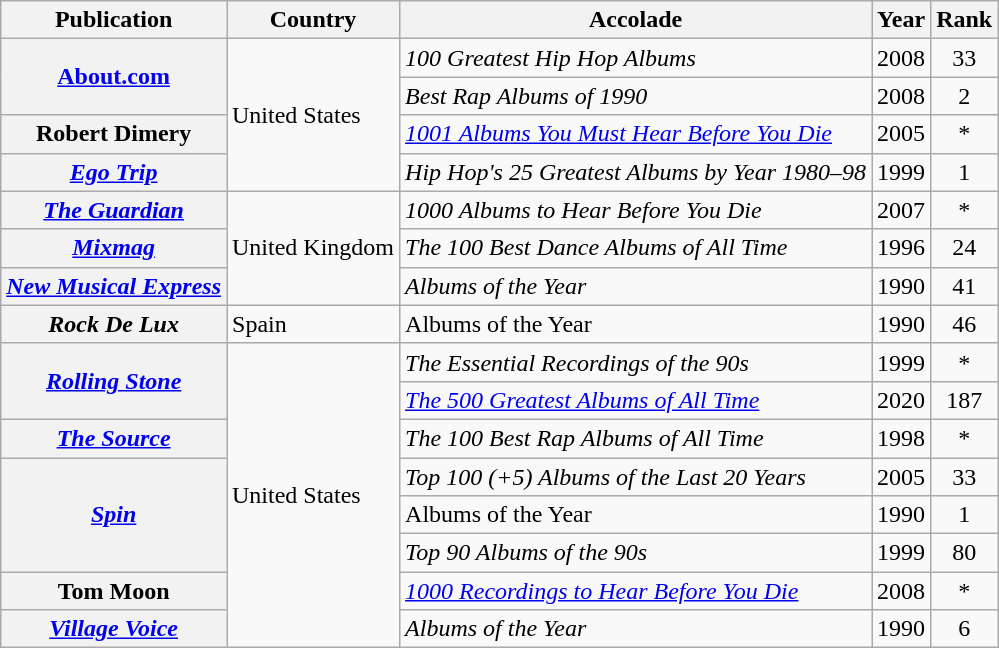<table class="wikitable plainrowheaders">
<tr>
<th scope="col">Publication</th>
<th scope="col">Country</th>
<th scope="col">Accolade</th>
<th scope="col">Year</th>
<th scope="col">Rank</th>
</tr>
<tr>
<th scope="row" rowspan=2><a href='#'>About.com</a></th>
<td rowspan=4>United States</td>
<td><em>100 Greatest Hip Hop Albums</em></td>
<td>2008</td>
<td style="text-align:center;">33</td>
</tr>
<tr>
<td><em>Best Rap Albums of 1990</em></td>
<td>2008</td>
<td style="text-align:center;">2</td>
</tr>
<tr>
<th scope="row">Robert Dimery</th>
<td><em><a href='#'>1001 Albums You Must Hear Before You Die</a></em></td>
<td>2005</td>
<td style="text-align:center;">*</td>
</tr>
<tr>
<th scope="row"><em><a href='#'>Ego Trip</a></em></th>
<td><em>Hip Hop's 25 Greatest Albums by Year 1980–98</em></td>
<td>1999</td>
<td style="text-align:center;">1</td>
</tr>
<tr>
<th scope="row"><em><a href='#'>The Guardian</a></em></th>
<td rowspan=3>United Kingdom</td>
<td><em>1000 Albums to Hear Before You Die</em></td>
<td>2007</td>
<td style="text-align:center;">*</td>
</tr>
<tr>
<th scope="row"><em><a href='#'>Mixmag</a></em></th>
<td><em>The 100 Best Dance Albums of All Time</em></td>
<td>1996</td>
<td style="text-align:center;">24</td>
</tr>
<tr>
<th scope="row"><em><a href='#'>New Musical Express</a></em></th>
<td><em>Albums of the Year</em></td>
<td>1990</td>
<td style="text-align:center;">41</td>
</tr>
<tr>
<th scope="row"><em>Rock De Lux</em></th>
<td>Spain</td>
<td>Albums of the Year</td>
<td>1990</td>
<td style="text-align:center;">46</td>
</tr>
<tr>
<th scope="row" rowspan=2><em><a href='#'>Rolling Stone</a></em></th>
<td rowspan=8>United States</td>
<td><em>The Essential Recordings of the 90s</em></td>
<td>1999</td>
<td style="text-align:center;">*</td>
</tr>
<tr>
<td><em><a href='#'>The 500 Greatest Albums of All Time</a></em></td>
<td>2020</td>
<td style="text-align:center;">187</td>
</tr>
<tr>
<th scope="row"><em><a href='#'>The Source</a></em></th>
<td><em>The 100 Best Rap Albums of All Time</em></td>
<td>1998</td>
<td style="text-align:center;">*</td>
</tr>
<tr>
<th scope="row" rowspan=3><em><a href='#'>Spin</a></em></th>
<td><em>Top 100 (+5) Albums of the Last 20 Years</em></td>
<td>2005</td>
<td style="text-align:center;">33</td>
</tr>
<tr>
<td>Albums of the Year</td>
<td>1990</td>
<td style="text-align:center;">1</td>
</tr>
<tr>
<td><em>Top 90 Albums of the 90s</em></td>
<td>1999</td>
<td style="text-align:center;">80</td>
</tr>
<tr>
<th scope="row">Tom Moon</th>
<td><em><a href='#'>1000 Recordings to Hear Before You Die</a></em></td>
<td>2008</td>
<td style="text-align:center;">*</td>
</tr>
<tr>
<th scope="row"><em><a href='#'>Village Voice</a></em></th>
<td><em>Albums of the Year</em></td>
<td>1990</td>
<td style="text-align:center;">6</td>
</tr>
</table>
